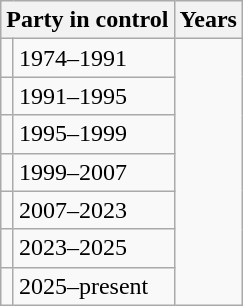<table class="wikitable">
<tr>
<th colspan=2>Party in control</th>
<th>Years</th>
</tr>
<tr>
<td></td>
<td>1974–1991</td>
</tr>
<tr>
<td></td>
<td>1991–1995</td>
</tr>
<tr>
<td></td>
<td>1995–1999</td>
</tr>
<tr>
<td></td>
<td>1999–2007</td>
</tr>
<tr>
<td></td>
<td>2007–2023</td>
</tr>
<tr>
<td></td>
<td>2023–2025</td>
</tr>
<tr>
<td></td>
<td>2025–present</td>
</tr>
</table>
